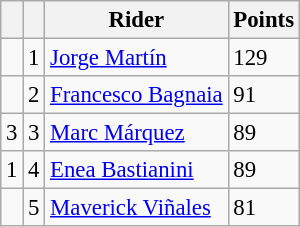<table class="wikitable" style="font-size: 95%;">
<tr>
<th></th>
<th></th>
<th>Rider</th>
<th>Points</th>
</tr>
<tr>
<td></td>
<td align=center>1</td>
<td> <a href='#'>Jorge Martín</a></td>
<td align=left>129</td>
</tr>
<tr>
<td></td>
<td align=center>2</td>
<td> <a href='#'>Francesco Bagnaia</a></td>
<td align=left>91</td>
</tr>
<tr>
<td> 3</td>
<td align=center>3</td>
<td> <a href='#'>Marc Márquez</a></td>
<td align=left>89</td>
</tr>
<tr>
<td> 1</td>
<td align=center>4</td>
<td> <a href='#'>Enea Bastianini</a></td>
<td align=left>89</td>
</tr>
<tr>
<td></td>
<td align=center>5</td>
<td> <a href='#'>Maverick Viñales</a></td>
<td align=left>81</td>
</tr>
</table>
